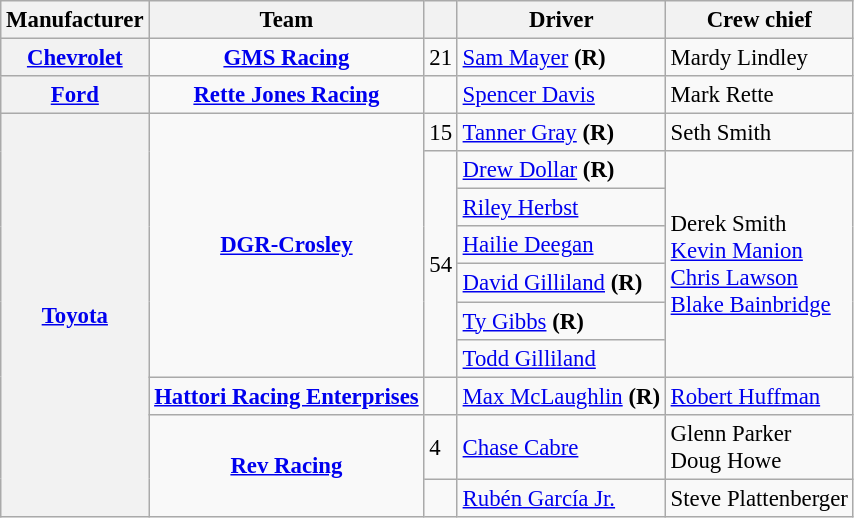<table class="wikitable" style="font-size: 95%;">
<tr>
<th>Manufacturer</th>
<th>Team</th>
<th></th>
<th>Driver</th>
<th>Crew chief</th>
</tr>
<tr>
<th><a href='#'>Chevrolet</a></th>
<td style="text-align:center;"><strong><a href='#'>GMS Racing</a></strong></td>
<td>21</td>
<td><a href='#'>Sam Mayer</a> <strong>(R)</strong></td>
<td>Mardy Lindley</td>
</tr>
<tr>
<th><a href='#'>Ford</a></th>
<td style="text-align:center;"><strong><a href='#'>Rette Jones Racing</a></strong></td>
<td></td>
<td><a href='#'>Spencer Davis</a></td>
<td>Mark Rette</td>
</tr>
<tr>
<th rowspan="10"><a href='#'>Toyota</a></th>
<td rowspan="7" style="text-align:center;"><a href='#'><strong>DGR-Crosley</strong></a></td>
<td>15</td>
<td><a href='#'>Tanner Gray</a> <strong>(R)</strong></td>
<td>Seth Smith</td>
</tr>
<tr>
<td rowspan="6">54</td>
<td><a href='#'>Drew Dollar</a> <strong>(R)</strong> <small></small></td>
<td rowspan="6">Derek Smith <small></small><br><a href='#'>Kevin Manion</a> <small></small><br><a href='#'>Chris Lawson</a> <small></small><br><a href='#'>Blake Bainbridge</a> <small></small></td>
</tr>
<tr>
<td><a href='#'>Riley Herbst</a> <small></small></td>
</tr>
<tr>
<td><a href='#'>Hailie Deegan</a> <small></small></td>
</tr>
<tr>
<td><a href='#'>David Gilliland</a> <strong>(R)</strong> <small></small></td>
</tr>
<tr>
<td><a href='#'>Ty Gibbs</a> <strong>(R)</strong> <small></small></td>
</tr>
<tr>
<td><a href='#'>Todd Gilliland</a> <small></small></td>
</tr>
<tr>
<td style="text-align:center;"><strong><a href='#'>Hattori Racing Enterprises</a></strong></td>
<td></td>
<td><a href='#'>Max McLaughlin</a> <strong>(R)</strong></td>
<td><a href='#'>Robert Huffman</a></td>
</tr>
<tr>
<td rowspan="2" style="text-align:center;"><strong><a href='#'>Rev Racing</a></strong></td>
<td>4</td>
<td><a href='#'>Chase Cabre</a></td>
<td>Glenn Parker <small></small><br>Doug Howe <small></small></td>
</tr>
<tr>
<td></td>
<td><a href='#'>Rubén García Jr.</a></td>
<td>Steve Plattenberger</td>
</tr>
</table>
